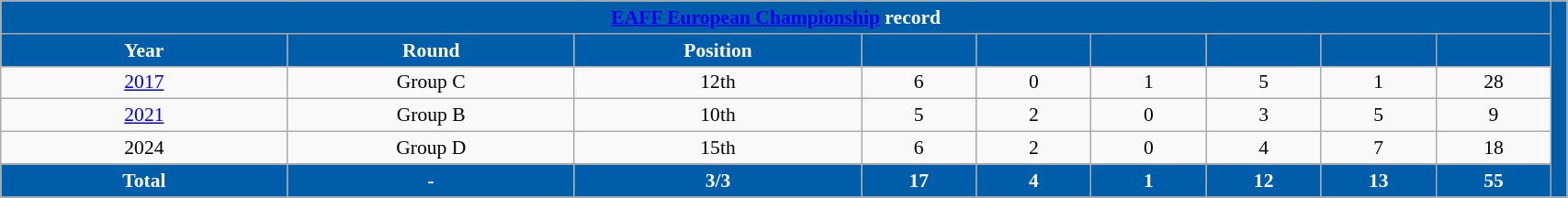<table class="wikitable" style="width:90%; font-size:90%; text-align:center;">
<tr style="color:white;">
<th style="background:#005DAA;" colspan=9><a href='#'>EAFF European Championship</a> record</th>
<th style="width:1%; background:#005DAA;" rowspan="20"></th>
</tr>
<tr style="color:white;">
<th style="width:60px; background:#005DAA;">Year</th>
<th style="width:60px; background:#005DAA;">Round</th>
<th style="width:60px; background:#005DAA;">Position</th>
<th style="width:20px; background:#005DAA;"></th>
<th style="width:20px; background:#005DAA;"></th>
<th style="width:20px; background:#005DAA;"></th>
<th style="width:20px; background:#005DAA;"></th>
<th style="width:20px; background:#005DAA;"></th>
<th style="width:20px; background:#005DAA;"></th>
</tr>
<tr>
<td> <a href='#'>2017</a></td>
<td>Group C</td>
<td>12th</td>
<td>6</td>
<td>0</td>
<td>1</td>
<td>5</td>
<td>1</td>
<td>28</td>
</tr>
<tr>
<td> <a href='#'>2021</a></td>
<td>Group B</td>
<td>10th</td>
<td>5</td>
<td>2</td>
<td>0</td>
<td>3</td>
<td>5</td>
<td>9</td>
</tr>
<tr>
<td> 2024</td>
<td>Group D</td>
<td>15th</td>
<td>6</td>
<td>2</td>
<td>0</td>
<td>4</td>
<td>7</td>
<td>18</td>
</tr>
<tr>
</tr>
<tr style="color:white;">
<th style="background:#005DAA;">Total</th>
<th style="background:#005DAA;">-</th>
<th style="background:#005DAA;">3/3</th>
<th style="background:#005DAA;">17</th>
<th style="background:#005DAA;">4</th>
<th style="background:#005DAA;">1</th>
<th style="background:#005DAA;">12</th>
<th style="background:#005DAA;">13</th>
<th style="background:#005DAA;">55</th>
</tr>
</table>
